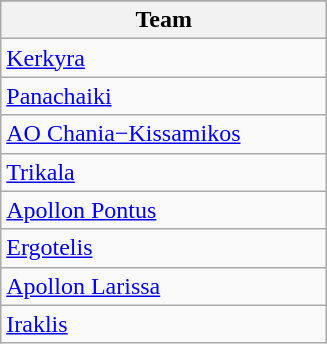<table class="wikitable">
<tr>
</tr>
<tr>
<th width=210>Team</th>
</tr>
<tr>
<td><a href='#'>Kerkyra</a></td>
</tr>
<tr>
<td><a href='#'>Panachaiki</a></td>
</tr>
<tr>
<td><a href='#'>AO Chania−Kissamikos</a></td>
</tr>
<tr>
<td><a href='#'>Trikala</a></td>
</tr>
<tr>
<td><a href='#'>Apollon Pontus</a></td>
</tr>
<tr>
<td><a href='#'>Ergotelis</a></td>
</tr>
<tr>
<td><a href='#'>Apollon Larissa</a></td>
</tr>
<tr>
<td><a href='#'>Iraklis</a></td>
</tr>
</table>
